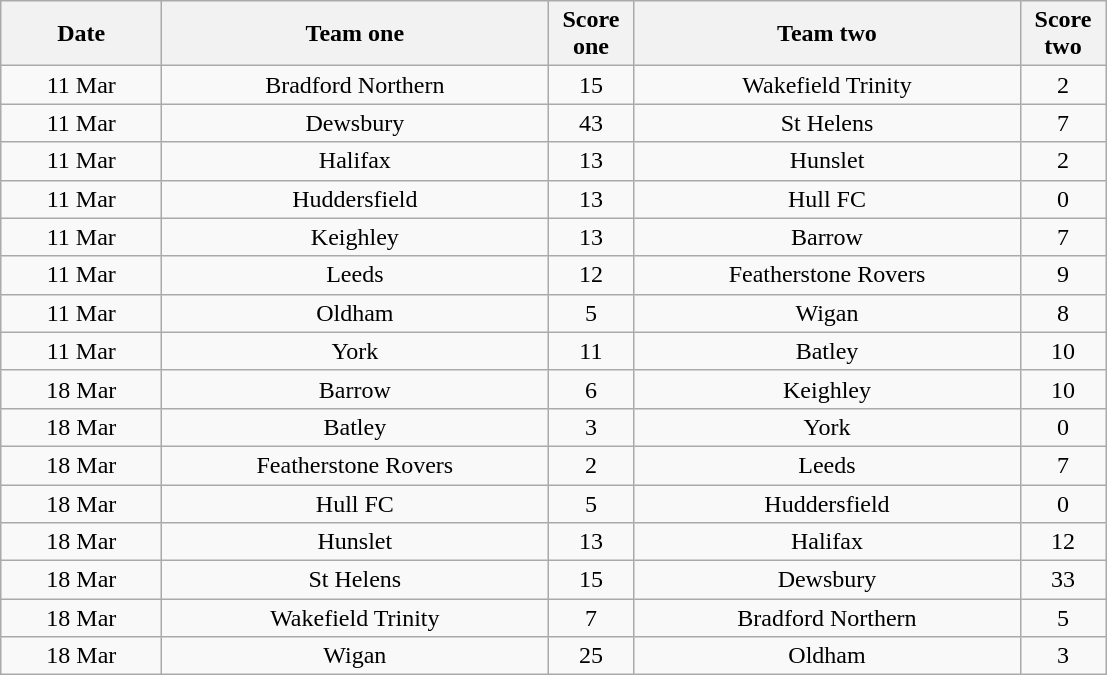<table class="wikitable" style="text-align: center">
<tr>
<th width=100>Date</th>
<th width=250>Team one</th>
<th width=50>Score one</th>
<th width=250>Team two</th>
<th width=50>Score two</th>
</tr>
<tr>
<td>11 Mar</td>
<td>Bradford Northern</td>
<td>15</td>
<td>Wakefield Trinity</td>
<td>2</td>
</tr>
<tr>
<td>11 Mar</td>
<td>Dewsbury</td>
<td>43</td>
<td>St Helens</td>
<td>7</td>
</tr>
<tr>
<td>11 Mar</td>
<td>Halifax</td>
<td>13</td>
<td>Hunslet</td>
<td>2</td>
</tr>
<tr>
<td>11 Mar</td>
<td>Huddersfield</td>
<td>13</td>
<td>Hull FC</td>
<td>0</td>
</tr>
<tr>
<td>11 Mar</td>
<td>Keighley</td>
<td>13</td>
<td>Barrow</td>
<td>7</td>
</tr>
<tr>
<td>11 Mar</td>
<td>Leeds</td>
<td>12</td>
<td>Featherstone Rovers</td>
<td>9</td>
</tr>
<tr>
<td>11 Mar</td>
<td>Oldham</td>
<td>5</td>
<td>Wigan</td>
<td>8</td>
</tr>
<tr>
<td>11 Mar</td>
<td>York</td>
<td>11</td>
<td>Batley</td>
<td>10</td>
</tr>
<tr>
<td>18 Mar</td>
<td>Barrow</td>
<td>6</td>
<td>Keighley</td>
<td>10</td>
</tr>
<tr>
<td>18 Mar</td>
<td>Batley</td>
<td>3</td>
<td>York</td>
<td>0</td>
</tr>
<tr>
<td>18 Mar</td>
<td>Featherstone Rovers</td>
<td>2</td>
<td>Leeds</td>
<td>7</td>
</tr>
<tr>
<td>18 Mar</td>
<td>Hull FC</td>
<td>5</td>
<td>Huddersfield</td>
<td>0</td>
</tr>
<tr>
<td>18 Mar</td>
<td>Hunslet</td>
<td>13</td>
<td>Halifax</td>
<td>12</td>
</tr>
<tr>
<td>18 Mar</td>
<td>St Helens</td>
<td>15</td>
<td>Dewsbury</td>
<td>33</td>
</tr>
<tr>
<td>18 Mar</td>
<td>Wakefield Trinity</td>
<td>7</td>
<td>Bradford Northern</td>
<td>5</td>
</tr>
<tr>
<td>18 Mar</td>
<td>Wigan</td>
<td>25</td>
<td>Oldham</td>
<td>3</td>
</tr>
</table>
